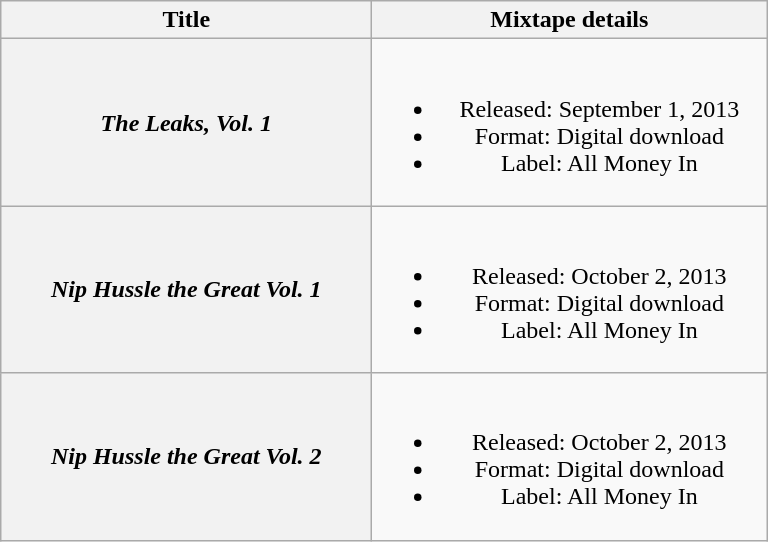<table class="wikitable plainrowheaders" style="text-align:center;">
<tr>
<th scope="col" style="width:15em;">Title</th>
<th scope="col" style="width:16em;">Mixtape details</th>
</tr>
<tr>
<th scope="row"><em>The Leaks, Vol. 1</em></th>
<td><br><ul><li>Released: September 1, 2013</li><li>Format: Digital download</li><li>Label: All Money In</li></ul></td>
</tr>
<tr>
<th scope="row"><em>Nip Hussle the Great Vol. 1</em></th>
<td><br><ul><li>Released: October 2, 2013</li><li>Format: Digital download</li><li>Label: All Money In</li></ul></td>
</tr>
<tr>
<th scope="row"><em>Nip Hussle the Great Vol. 2</em></th>
<td><br><ul><li>Released: October 2, 2013</li><li>Format: Digital download</li><li>Label: All Money In</li></ul></td>
</tr>
</table>
